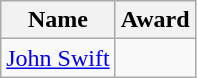<table class="wikitable"  class= style="text-align:center; border:1px #aaa solid; font-size:95%">
<tr>
<th>Name</th>
<th>Award</th>
</tr>
<tr>
<td><a href='#'>John Swift</a></td>
<td></td>
</tr>
</table>
